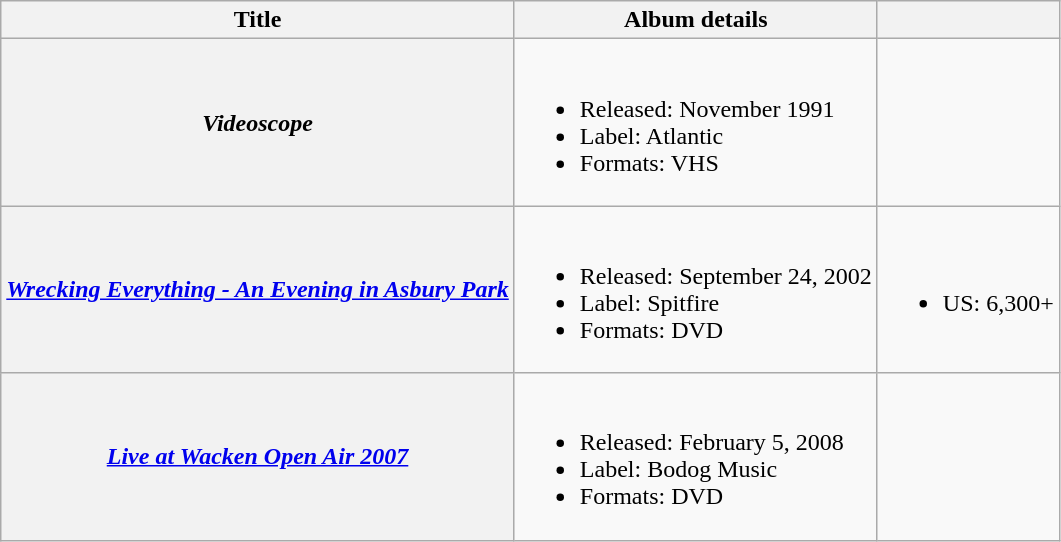<table class="wikitable plainrowheaders">
<tr>
<th scope="col">Title</th>
<th scope="col">Album details</th>
<th scope="col"></th>
</tr>
<tr>
<th scope="row"><em>Videoscope</em></th>
<td><br><ul><li>Released: November 1991</li><li>Label: Atlantic</li><li>Formats: VHS</li></ul></td>
</tr>
<tr>
<th scope="row"><em><a href='#'>Wrecking Everything - An Evening in Asbury Park</a></em></th>
<td><br><ul><li>Released: September 24, 2002</li><li>Label: Spitfire</li><li>Formats: DVD</li></ul></td>
<td><br><ul><li>US: 6,300+</li></ul></td>
</tr>
<tr>
<th scope="row"><em><a href='#'>Live at Wacken Open Air 2007</a></em></th>
<td><br><ul><li>Released: February 5, 2008</li><li>Label: Bodog Music</li><li>Formats: DVD</li></ul></td>
<td></td>
</tr>
</table>
